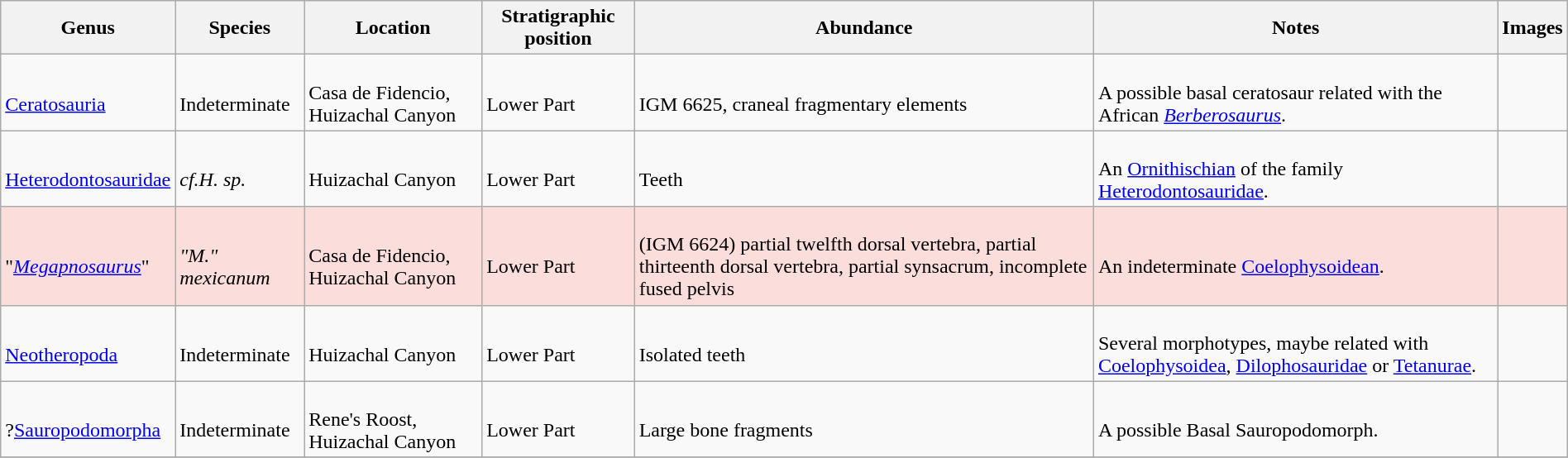<table class="wikitable" align="center" width="100%">
<tr>
<th>Genus</th>
<th>Species</th>
<th>Location</th>
<th>Stratigraphic position</th>
<th>Abundance</th>
<th>Notes</th>
<th>Images</th>
</tr>
<tr>
<td><br><a href='#'>Ceratosauria</a></td>
<td><br>Indeterminate</td>
<td><br>Casa de Fidencio, Huizachal Canyon</td>
<td><br>Lower Part</td>
<td><br>IGM 6625, craneal fragmentary elements</td>
<td><br>A possible basal ceratosaur related with the African <em><a href='#'>Berberosaurus</a></em>.</td>
<td></td>
</tr>
<tr>
<td><br><a href='#'>Heterodontosauridae</a></td>
<td><br><em>cf.H. sp.</em></td>
<td><br>Huizachal Canyon</td>
<td><br>Lower Part</td>
<td><br>Teeth</td>
<td><br>An <a href='#'>Ornithischian</a> of the family <a href='#'>Heterodontosauridae</a>.</td>
<td><br></td>
</tr>
<tr>
<td style="background:#fbdddb;"><br>"<em><a href='#'>Megapnosaurus</a></em>"</td>
<td style="background:#fbdddb;"><br><em>"M." mexicanum</em> </td>
<td style="background:#fbdddb;"><br>Casa de Fidencio, Huizachal Canyon</td>
<td style="background:#fbdddb;"><br>Lower Part</td>
<td style="background:#fbdddb;"><br>(IGM 6624) partial twelfth dorsal vertebra, partial thirteenth dorsal vertebra, partial synsacrum, incomplete fused pelvis</td>
<td style="background:#fbdddb;"><br>An indeterminate <a href='#'>Coelophysoidean</a>.</td>
<td style="background:#fbdddb;"><br></td>
</tr>
<tr>
<td><br><a href='#'>Neotheropoda</a></td>
<td><br>Indeterminate</td>
<td><br>Huizachal Canyon</td>
<td><br>Lower Part</td>
<td><br>Isolated teeth</td>
<td><br>Several morphotypes, maybe related with <a href='#'>Coelophysoidea</a>, <a href='#'>Dilophosauridae</a> or <a href='#'>Tetanurae</a>.</td>
<td></td>
</tr>
<tr>
<td><br>?<a href='#'>Sauropodomorpha</a></td>
<td><br>Indeterminate</td>
<td><br>Rene's Roost, Huizachal Canyon</td>
<td><br>Lower Part</td>
<td><br>Large bone fragments</td>
<td><br>A possible Basal Sauropodomorph.</td>
<td></td>
</tr>
<tr>
</tr>
</table>
